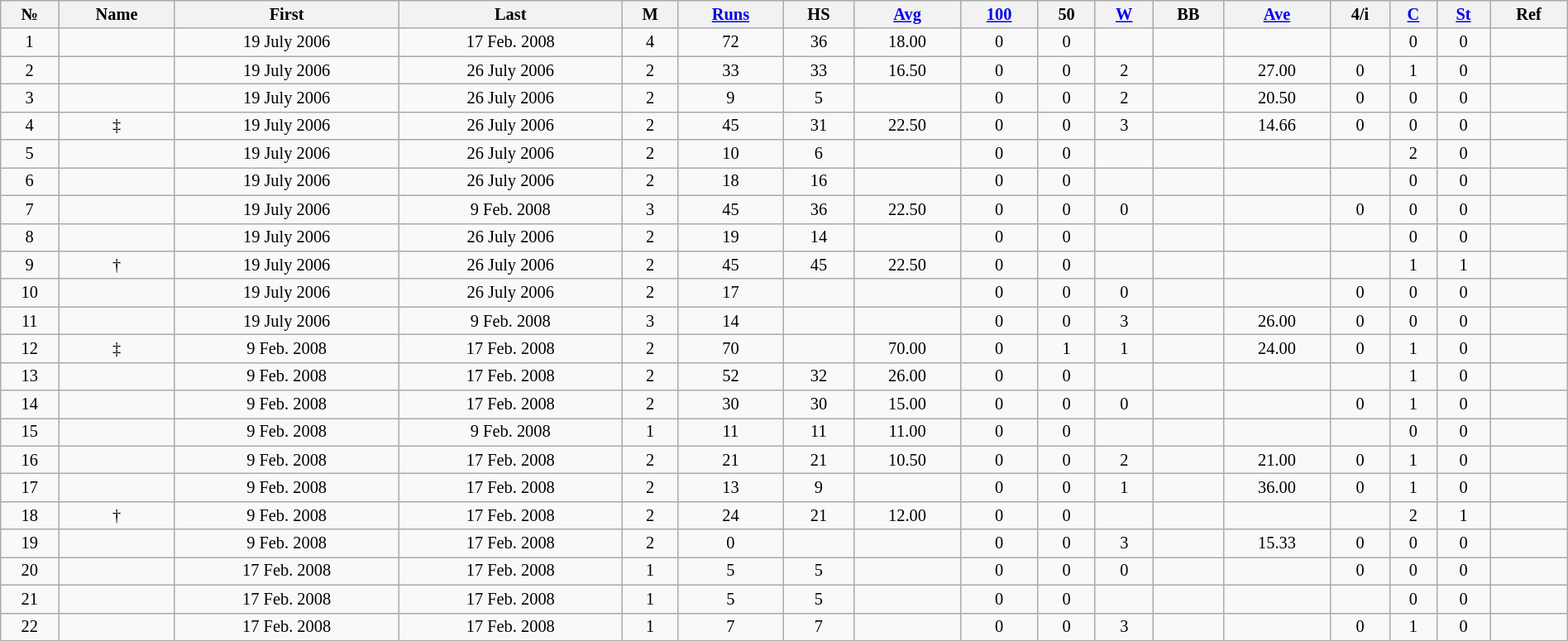<table class="wikitable sortable" style="text-align:center; width: 100%; font-size: 85%;">
<tr align="center">
<th>№</th>
<th>Name</th>
<th>First</th>
<th>Last</th>
<th>M</th>
<th><a href='#'>Runs</a></th>
<th>HS</th>
<th><a href='#'>Avg</a></th>
<th><a href='#'>100</a></th>
<th>50</th>
<th><a href='#'>W</a></th>
<th>BB</th>
<th><a href='#'>Ave</a></th>
<th>4/i</th>
<th><a href='#'>C</a></th>
<th><a href='#'>St</a></th>
<th>Ref</th>
</tr>
<tr align="center">
<td>1</td>
<td></td>
<td>19 July 2006</td>
<td>17 Feb. 2008</td>
<td>4</td>
<td>72</td>
<td>36</td>
<td>18.00</td>
<td>0</td>
<td>0</td>
<td></td>
<td></td>
<td></td>
<td></td>
<td>0</td>
<td>0</td>
<td></td>
</tr>
<tr align="center">
<td>2</td>
<td></td>
<td>19 July 2006</td>
<td>26 July 2006</td>
<td>2</td>
<td>33</td>
<td>33</td>
<td>16.50</td>
<td>0</td>
<td>0</td>
<td>2</td>
<td></td>
<td>27.00</td>
<td>0</td>
<td>1</td>
<td>0</td>
<td></td>
</tr>
<tr align="center">
<td>3</td>
<td></td>
<td>19 July 2006</td>
<td>26 July 2006</td>
<td>2</td>
<td>9</td>
<td>5</td>
<td></td>
<td>0</td>
<td>0</td>
<td>2</td>
<td></td>
<td>20.50</td>
<td>0</td>
<td>0</td>
<td>0</td>
<td></td>
</tr>
<tr align="center">
<td>4</td>
<td> ‡</td>
<td>19 July 2006</td>
<td>26 July 2006</td>
<td>2</td>
<td>45</td>
<td>31</td>
<td>22.50</td>
<td>0</td>
<td>0</td>
<td>3</td>
<td></td>
<td>14.66</td>
<td>0</td>
<td>0</td>
<td>0</td>
<td></td>
</tr>
<tr align="center">
<td>5</td>
<td></td>
<td>19 July 2006</td>
<td>26 July 2006</td>
<td>2</td>
<td>10</td>
<td>6</td>
<td></td>
<td>0</td>
<td>0</td>
<td></td>
<td></td>
<td></td>
<td></td>
<td>2</td>
<td>0</td>
<td></td>
</tr>
<tr align="center">
<td>6</td>
<td></td>
<td>19 July 2006</td>
<td>26 July 2006</td>
<td>2</td>
<td>18</td>
<td>16</td>
<td></td>
<td>0</td>
<td>0</td>
<td></td>
<td></td>
<td></td>
<td></td>
<td>0</td>
<td>0</td>
<td></td>
</tr>
<tr align="center">
<td>7</td>
<td></td>
<td>19 July 2006</td>
<td>9 Feb. 2008</td>
<td>3</td>
<td>45</td>
<td>36</td>
<td>22.50</td>
<td>0</td>
<td>0</td>
<td>0</td>
<td></td>
<td></td>
<td>0</td>
<td>0</td>
<td>0</td>
<td></td>
</tr>
<tr align="center">
<td>8</td>
<td></td>
<td>19 July 2006</td>
<td>26 July 2006</td>
<td>2</td>
<td>19</td>
<td>14</td>
<td></td>
<td>0</td>
<td>0</td>
<td></td>
<td></td>
<td></td>
<td></td>
<td>0</td>
<td>0</td>
<td></td>
</tr>
<tr align="center">
<td>9</td>
<td> †</td>
<td>19 July 2006</td>
<td>26 July 2006</td>
<td>2</td>
<td>45</td>
<td>45</td>
<td>22.50</td>
<td>0</td>
<td>0</td>
<td></td>
<td></td>
<td></td>
<td></td>
<td>1</td>
<td>1</td>
<td></td>
</tr>
<tr align="center">
<td>10</td>
<td></td>
<td>19 July 2006</td>
<td>26 July 2006</td>
<td>2</td>
<td>17</td>
<td></td>
<td></td>
<td>0</td>
<td>0</td>
<td>0</td>
<td></td>
<td></td>
<td>0</td>
<td>0</td>
<td>0</td>
<td></td>
</tr>
<tr align="center">
<td>11</td>
<td></td>
<td>19 July 2006</td>
<td>9 Feb. 2008</td>
<td>3</td>
<td>14</td>
<td></td>
<td></td>
<td>0</td>
<td>0</td>
<td>3</td>
<td></td>
<td>26.00</td>
<td>0</td>
<td>0</td>
<td>0</td>
<td></td>
</tr>
<tr align="center">
<td>12</td>
<td> ‡</td>
<td>9 Feb. 2008</td>
<td>17 Feb. 2008</td>
<td>2</td>
<td>70</td>
<td></td>
<td>70.00</td>
<td>0</td>
<td>1</td>
<td>1</td>
<td></td>
<td>24.00</td>
<td>0</td>
<td>1</td>
<td>0</td>
<td></td>
</tr>
<tr align="center">
<td>13</td>
<td></td>
<td>9 Feb. 2008</td>
<td>17 Feb. 2008</td>
<td>2</td>
<td>52</td>
<td>32</td>
<td>26.00</td>
<td>0</td>
<td>0</td>
<td></td>
<td></td>
<td></td>
<td></td>
<td>1</td>
<td>0</td>
<td></td>
</tr>
<tr align="center">
<td>14</td>
<td></td>
<td>9 Feb. 2008</td>
<td>17 Feb. 2008</td>
<td>2</td>
<td>30</td>
<td>30</td>
<td>15.00</td>
<td>0</td>
<td>0</td>
<td>0</td>
<td></td>
<td></td>
<td>0</td>
<td>1</td>
<td>0</td>
<td></td>
</tr>
<tr align="center">
<td>15</td>
<td></td>
<td>9 Feb. 2008</td>
<td>9 Feb. 2008</td>
<td>1</td>
<td>11</td>
<td>11</td>
<td>11.00</td>
<td>0</td>
<td>0</td>
<td></td>
<td></td>
<td></td>
<td></td>
<td>0</td>
<td>0</td>
<td></td>
</tr>
<tr align="center">
<td>16</td>
<td></td>
<td>9 Feb. 2008</td>
<td>17 Feb. 2008</td>
<td>2</td>
<td>21</td>
<td>21</td>
<td>10.50</td>
<td>0</td>
<td>0</td>
<td>2</td>
<td></td>
<td>21.00</td>
<td>0</td>
<td>1</td>
<td>0</td>
<td></td>
</tr>
<tr align="center">
<td>17</td>
<td></td>
<td>9 Feb. 2008</td>
<td>17 Feb. 2008</td>
<td>2</td>
<td>13</td>
<td>9</td>
<td></td>
<td>0</td>
<td>0</td>
<td>1</td>
<td></td>
<td>36.00</td>
<td>0</td>
<td>1</td>
<td>0</td>
<td></td>
</tr>
<tr align="center">
<td>18</td>
<td> †</td>
<td>9 Feb. 2008</td>
<td>17 Feb. 2008</td>
<td>2</td>
<td>24</td>
<td>21</td>
<td>12.00</td>
<td>0</td>
<td>0</td>
<td></td>
<td></td>
<td></td>
<td></td>
<td>2</td>
<td>1</td>
<td></td>
</tr>
<tr align="center">
<td>19</td>
<td></td>
<td>9 Feb. 2008</td>
<td>17 Feb. 2008</td>
<td>2</td>
<td>0</td>
<td></td>
<td></td>
<td>0</td>
<td>0</td>
<td>3</td>
<td></td>
<td>15.33</td>
<td>0</td>
<td>0</td>
<td>0</td>
<td></td>
</tr>
<tr align="center">
<td>20</td>
<td></td>
<td>17 Feb. 2008</td>
<td>17 Feb. 2008</td>
<td>1</td>
<td>5</td>
<td>5</td>
<td></td>
<td>0</td>
<td>0</td>
<td>0</td>
<td></td>
<td></td>
<td>0</td>
<td>0</td>
<td>0</td>
<td></td>
</tr>
<tr align="center">
<td>21</td>
<td></td>
<td>17 Feb. 2008</td>
<td>17 Feb. 2008</td>
<td>1</td>
<td>5</td>
<td>5</td>
<td></td>
<td>0</td>
<td>0</td>
<td></td>
<td></td>
<td></td>
<td></td>
<td>0</td>
<td>0</td>
<td></td>
</tr>
<tr align="center">
<td>22</td>
<td></td>
<td>17 Feb. 2008</td>
<td>17 Feb. 2008</td>
<td>1</td>
<td>7</td>
<td>7</td>
<td></td>
<td>0</td>
<td>0</td>
<td>3</td>
<td></td>
<td></td>
<td>0</td>
<td>1</td>
<td>0</td>
<td></td>
</tr>
</table>
